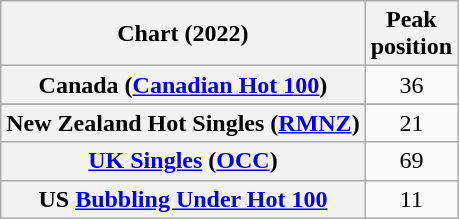<table class="wikitable sortable plainrowheaders" style="text-align:center">
<tr>
<th scope="col">Chart (2022)</th>
<th scope="col">Peak<br>position</th>
</tr>
<tr>
<th scope="row">Canada (<a href='#'>Canadian Hot 100</a>)</th>
<td>36</td>
</tr>
<tr>
</tr>
<tr>
<th scope="row">New Zealand Hot Singles (<a href='#'>RMNZ</a>)</th>
<td>21</td>
</tr>
<tr>
<th scope="row"><a href='#'>UK Singles</a> (<a href='#'>OCC</a>)</th>
<td>69</td>
</tr>
<tr>
<th scope="row">US <a href='#'>Bubbling Under Hot 100</a></th>
<td>11</td>
</tr>
</table>
